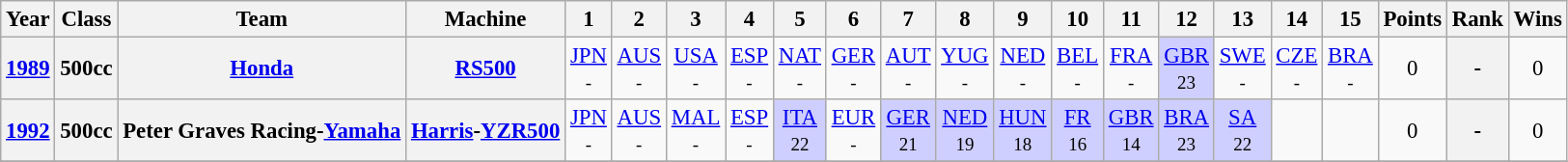<table class="wikitable" style="text-align:center; font-size:95%">
<tr>
<th>Year</th>
<th>Class</th>
<th>Team</th>
<th>Machine</th>
<th>1</th>
<th>2</th>
<th>3</th>
<th>4</th>
<th>5</th>
<th>6</th>
<th>7</th>
<th>8</th>
<th>9</th>
<th>10</th>
<th>11</th>
<th>12</th>
<th>13</th>
<th>14</th>
<th>15</th>
<th>Points</th>
<th>Rank</th>
<th>Wins</th>
</tr>
<tr>
<th><a href='#'>1989</a></th>
<th>500cc</th>
<th><a href='#'>Honda</a></th>
<th><a href='#'>RS500</a></th>
<td><a href='#'>JPN</a><br><small>-</small></td>
<td><a href='#'>AUS</a><br><small>-</small></td>
<td><a href='#'>USA</a><br><small>-</small></td>
<td><a href='#'>ESP</a><br><small>-</small></td>
<td><a href='#'>NAT</a><br><small>-</small></td>
<td><a href='#'>GER</a><br><small>-</small></td>
<td><a href='#'>AUT</a><br><small>-</small></td>
<td><a href='#'>YUG</a><br><small>-</small></td>
<td><a href='#'>NED</a><br><small>-</small></td>
<td><a href='#'>BEL</a><br><small>-</small></td>
<td><a href='#'>FRA</a><br><small>-</small></td>
<td style="background:#CFCFFF;"><a href='#'>GBR</a><br><small>23</small></td>
<td><a href='#'>SWE</a><br><small>-</small></td>
<td><a href='#'>CZE</a><br><small>-</small></td>
<td><a href='#'>BRA</a><br><small>-</small></td>
<td>0</td>
<th>-</th>
<td>0</td>
</tr>
<tr>
<th><a href='#'>1992</a></th>
<th>500cc</th>
<th>Peter Graves Racing-<a href='#'>Yamaha</a></th>
<th><a href='#'>Harris</a>-<a href='#'>YZR500</a></th>
<td><a href='#'>JPN</a><br><small>-</small></td>
<td><a href='#'>AUS</a><br><small>-</small></td>
<td><a href='#'>MAL</a><br><small>-</small></td>
<td><a href='#'>ESP</a><br><small>-</small></td>
<td style="background:#CFCFFF;"><a href='#'>ITA</a><br><small>22</small></td>
<td><a href='#'>EUR</a><br><small>-</small></td>
<td style="background:#CFCFFF;"><a href='#'>GER</a><br><small>21</small></td>
<td style="background:#CFCFFF;"><a href='#'>NED</a><br><small>19</small></td>
<td style="background:#CFCFFF;"><a href='#'>HUN</a><br><small>18</small></td>
<td style="background:#CFCFFF;"><a href='#'>FR</a><br><small>16</small></td>
<td style="background:#CFCFFF;"><a href='#'>GBR</a><br><small>14</small></td>
<td style="background:#CFCFFF;"><a href='#'>BRA</a><br><small>23</small></td>
<td style="background:#CFCFFF;"><a href='#'>SA</a><br><small>22</small></td>
<td></td>
<td></td>
<td>0</td>
<th>-</th>
<td>0</td>
</tr>
<tr>
</tr>
</table>
